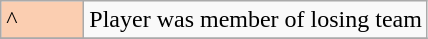<table class="wikitable">
<tr>
<td style="background-color:#FBCEB1; width:3em">^</td>
<td>Player was member of losing team</td>
</tr>
<tr>
</tr>
</table>
